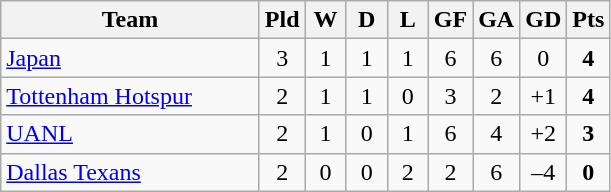<table class="wikitable" style="text-align: center;">
<tr>
<th width=165>Team</th>
<th width=20>Pld</th>
<th width=20>W</th>
<th width=20>D</th>
<th width=20>L</th>
<th width=20>GF</th>
<th width=20>GA</th>
<th width=20>GD</th>
<th width=20>Pts</th>
</tr>
<tr bgcolor=>
<td align=left> <a href='#'>Japan</a></td>
<td>3</td>
<td>1</td>
<td>1</td>
<td>1</td>
<td>6</td>
<td>6</td>
<td>0</td>
<td><strong>4</strong></td>
</tr>
<tr bgcolor=>
<td align=left> <a href='#'>Tottenham Hotspur</a></td>
<td>2</td>
<td>1</td>
<td>1</td>
<td>0</td>
<td>3</td>
<td>2</td>
<td>+1</td>
<td><strong>4</strong></td>
</tr>
<tr bgcolor=>
<td align=left> <a href='#'>UANL</a></td>
<td>2</td>
<td>1</td>
<td>0</td>
<td>1</td>
<td>6</td>
<td>4</td>
<td>+2</td>
<td><strong>3</strong></td>
</tr>
<tr bgcolor=>
<td align=left> <a href='#'>Dallas Texans</a></td>
<td>2</td>
<td>0</td>
<td>0</td>
<td>2</td>
<td>2</td>
<td>6</td>
<td>–4</td>
<td><strong>0</strong></td>
</tr>
</table>
